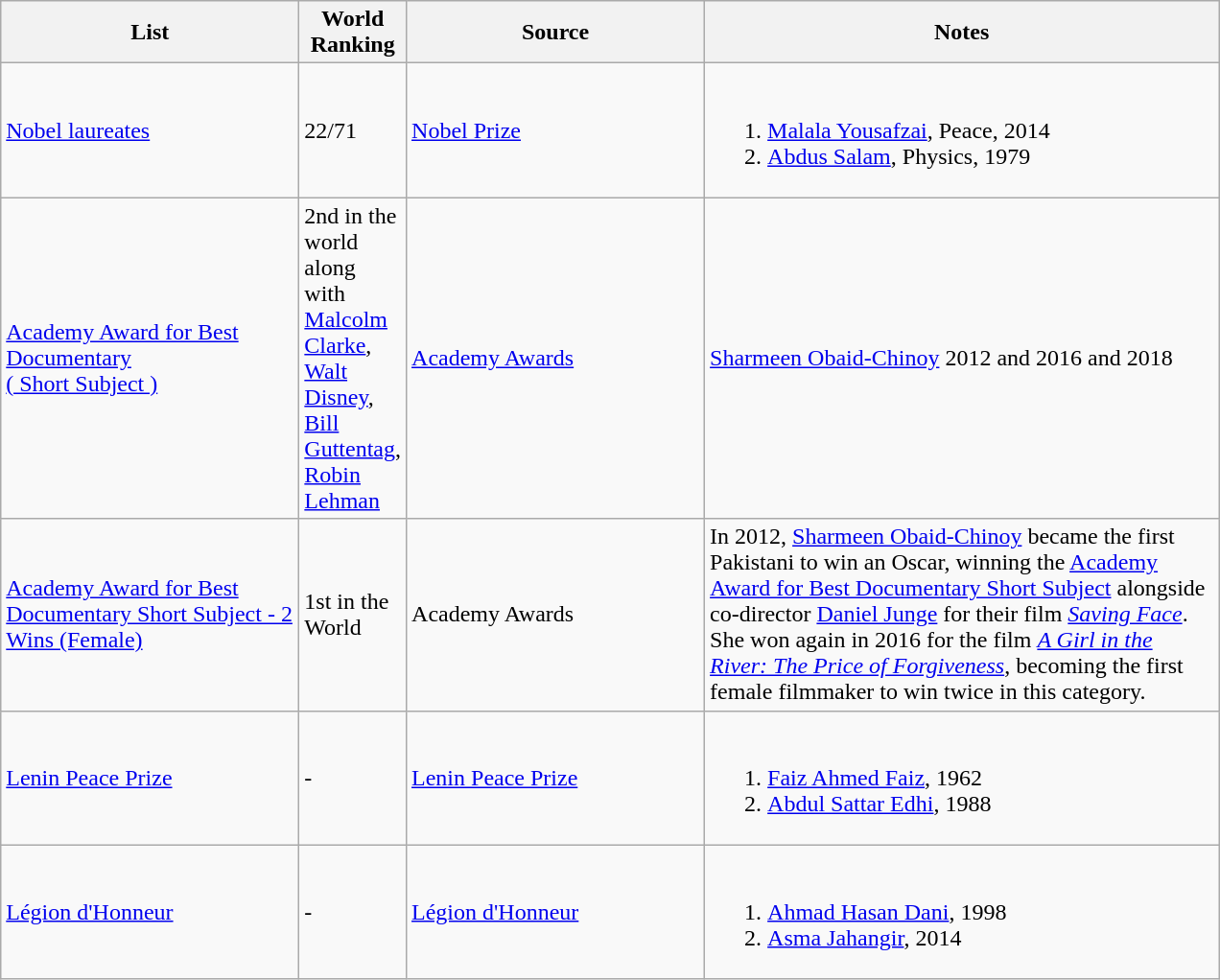<table class="wikitable">
<tr>
<th style="width:200px;">List</th>
<th width="1">World Ranking</th>
<th style="width:200px;">Source</th>
<th style="width:350px;">Notes</th>
</tr>
<tr>
<td><a href='#'>Nobel laureates</a></td>
<td>22/71</td>
<td><a href='#'>Nobel Prize</a></td>
<td><br><ol><li><a href='#'>Malala Yousafzai</a>, Peace, 2014</li><li><a href='#'>Abdus Salam</a>, Physics, 1979</li></ol></td>
</tr>
<tr>
<td><a href='#'>Academy Award for Best Documentary</a><br><a href='#'>( Short Subject )</a></td>
<td>2nd in the world along with <a href='#'>Malcolm Clarke</a>, <a href='#'>Walt Disney</a>, <a href='#'>Bill Guttentag</a>, <a href='#'>Robin Lehman</a></td>
<td><a href='#'>Academy Awards</a></td>
<td><a href='#'>Sharmeen Obaid-Chinoy</a> 2012 and 2016 and 2018</td>
</tr>
<tr>
<td><a href='#'>Academy Award for Best Documentary Short Subject - 2 Wins (Female)</a></td>
<td>1st in the World</td>
<td>Academy Awards</td>
<td>In 2012, <a href='#'>Sharmeen Obaid-Chinoy</a> became the first Pakistani to win an Oscar, winning the <a href='#'>Academy Award for Best Documentary Short Subject</a> alongside co-director <a href='#'>Daniel Junge</a> for their film <em><a href='#'>Saving Face</a></em>. She won again in 2016 for the film <em><a href='#'>A Girl in the River: The Price of Forgiveness</a></em>, becoming the first female filmmaker to win twice in this category.</td>
</tr>
<tr>
<td><a href='#'>Lenin Peace Prize</a></td>
<td>-</td>
<td><a href='#'>Lenin Peace Prize</a></td>
<td><br><ol><li><a href='#'>Faiz Ahmed Faiz</a>, 1962</li><li><a href='#'>Abdul Sattar Edhi</a>, 1988</li></ol></td>
</tr>
<tr>
<td><a href='#'>Légion d'Honneur</a></td>
<td>-</td>
<td><a href='#'>Légion d'Honneur</a></td>
<td><br><ol><li><a href='#'>Ahmad Hasan Dani</a>, 1998</li><li><a href='#'>Asma Jahangir</a>, 2014</li></ol></td>
</tr>
</table>
